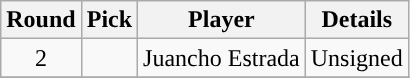<table class="wikitable sortable sortable">
<tr>
<th>Round</th>
<th>Pick</th>
<th>Player</th>
<th>Details</th>
</tr>
<tr style="text-align: center">
<td>2</td>
<td></td>
<td>Juancho Estrada</td>
<td>Unsigned</td>
</tr>
<tr>
</tr>
</table>
